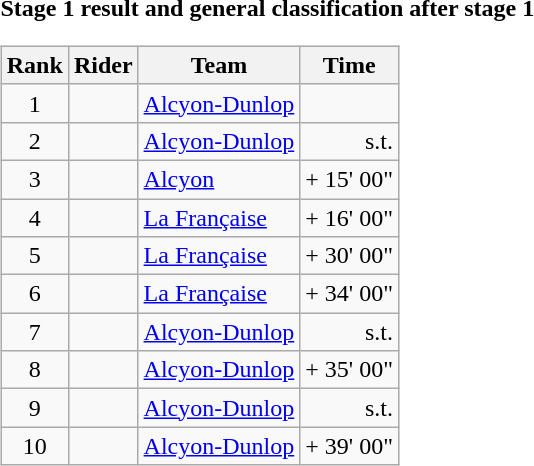<table>
<tr>
<td><strong>Stage 1 result and general classification after stage 1</strong><br><table class="wikitable">
<tr>
<th scope="col">Rank</th>
<th scope="col">Rider</th>
<th scope="col">Team</th>
<th scope="col">Time</th>
</tr>
<tr>
<td style="text-align:center;">1</td>
<td></td>
<td><a href='#'>Alcyon-Dunlop</a></td>
<td style="text-align:right;"></td>
</tr>
<tr>
<td style="text-align:center;">2</td>
<td></td>
<td><a href='#'>Alcyon-Dunlop</a></td>
<td style="text-align:right;">s.t.</td>
</tr>
<tr>
<td style="text-align:center;">3</td>
<td></td>
<td><a href='#'>Alcyon</a></td>
<td style="text-align:right;">+ 15' 00"</td>
</tr>
<tr>
<td style="text-align:center;">4</td>
<td></td>
<td><a href='#'>La Française</a></td>
<td style="text-align:right;">+ 16' 00"</td>
</tr>
<tr>
<td style="text-align:center;">5</td>
<td></td>
<td><a href='#'>La Française</a></td>
<td style="text-align:right;">+ 30' 00"</td>
</tr>
<tr>
<td style="text-align:center;">6</td>
<td></td>
<td><a href='#'>La Française</a></td>
<td style="text-align:right;">+ 34' 00"</td>
</tr>
<tr>
<td style="text-align:center;">7</td>
<td></td>
<td><a href='#'>Alcyon-Dunlop</a></td>
<td style="text-align:right;">s.t.</td>
</tr>
<tr>
<td style="text-align:center;">8</td>
<td></td>
<td><a href='#'>Alcyon-Dunlop</a></td>
<td style="text-align:right;">+ 35' 00"</td>
</tr>
<tr>
<td style="text-align:center;">9</td>
<td></td>
<td><a href='#'>Alcyon-Dunlop</a></td>
<td style="text-align:right;">s.t.</td>
</tr>
<tr>
<td style="text-align:center;">10</td>
<td></td>
<td><a href='#'>Alcyon-Dunlop</a></td>
<td style="text-align:right;">+ 39' 00"</td>
</tr>
</table>
</td>
</tr>
</table>
